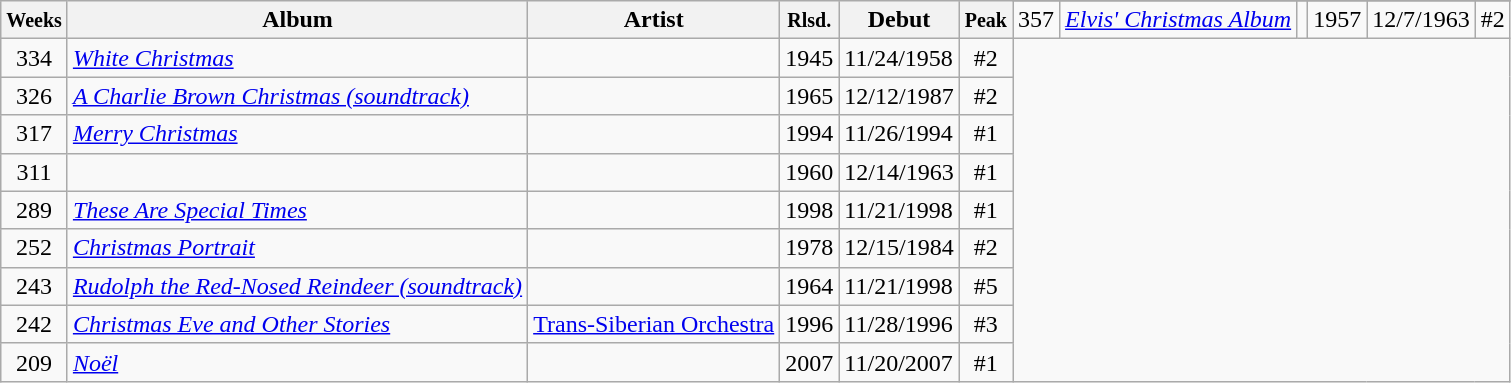<table class="wikitable sortable plainrowheaders">
<tr>
<th rowspan="2"><small>Weeks</small></th>
<th rowspan="2">Album</th>
<th rowspan="2">Artist</th>
<th rowspan="2"><small>Rlsd.</small></th>
<th rowspan="2">Debut</th>
<th rowspan="2"><small>Peak</small></th>
</tr>
<tr>
<td align="center">357</td>
<td><em><a href='#'>Elvis' Christmas Album</a></em></td>
<td></td>
<td align="center">1957</td>
<td>12/7/1963</td>
<td align="center">#2</td>
</tr>
<tr>
<td align="center">334</td>
<td><em><a href='#'>White Christmas</a></em></td>
<td></td>
<td align="center">1945</td>
<td>11/24/1958</td>
<td align="center">#2</td>
</tr>
<tr>
<td align="center">326</td>
<td><em><a href='#'>A Charlie Brown Christmas (soundtrack)</a></em></td>
<td></td>
<td align="center">1965</td>
<td>12/12/1987</td>
<td align="center">#2</td>
</tr>
<tr>
<td align="center">317</td>
<td><em><a href='#'>Merry Christmas</a></em></td>
<td></td>
<td align="center">1994</td>
<td>11/26/1994</td>
<td align="center">#1</td>
</tr>
<tr>
<td align="center">311</td>
<td><em></em></td>
<td></td>
<td align="center">1960</td>
<td>12/14/1963</td>
<td align="center">#1</td>
</tr>
<tr>
<td align="center">289</td>
<td><em><a href='#'>These Are Special Times</a></em></td>
<td></td>
<td align="center">1998</td>
<td>11/21/1998</td>
<td align="center">#1</td>
</tr>
<tr>
<td align="center">252</td>
<td><em><a href='#'>Christmas Portrait</a></em></td>
<td></td>
<td align="center">1978</td>
<td>12/15/1984</td>
<td align="center">#2</td>
</tr>
<tr>
<td align="center">243</td>
<td><em><a href='#'>Rudolph the Red-Nosed Reindeer (soundtrack)</a></em></td>
<td></td>
<td align="center">1964</td>
<td>11/21/1998</td>
<td align="center">#5</td>
</tr>
<tr>
<td align="center">242</td>
<td><em><a href='#'>Christmas Eve and Other Stories</a></em></td>
<td><a href='#'>Trans-Siberian Orchestra</a></td>
<td align="center">1996</td>
<td>11/28/1996</td>
<td align="center">#3</td>
</tr>
<tr>
<td align="center">209</td>
<td><em><a href='#'>Noël</a></em></td>
<td></td>
<td align="center">2007</td>
<td>11/20/2007</td>
<td align="center">#1</td>
</tr>
</table>
